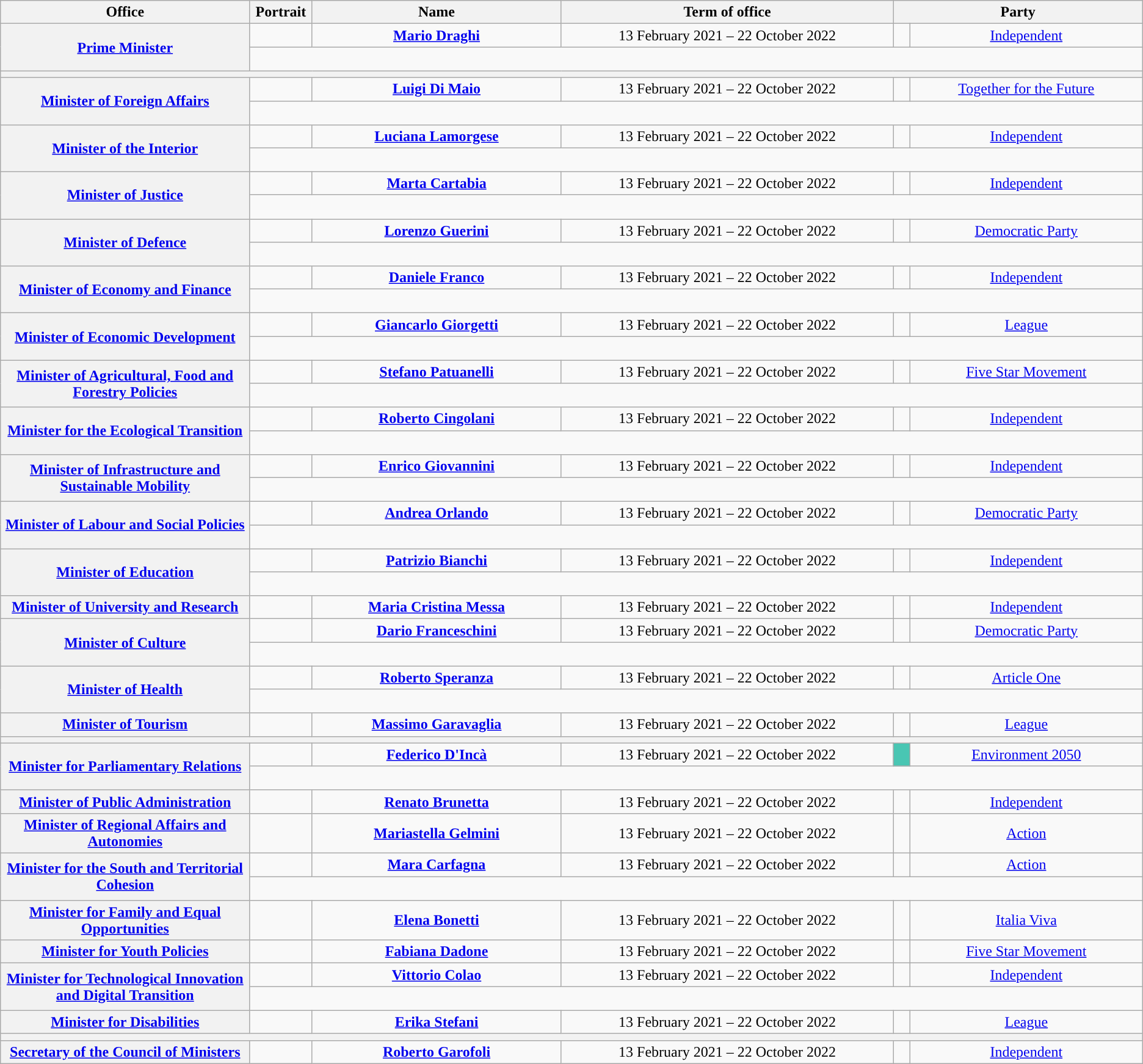<table class="wikitable" style="text-align:center;">
<tr>
<th width=15%>Office</th>
<th width=1%>Portrait</th>
<th width=15%>Name</th>
<th width=20%>Term of office</th>
<th width=15% colspan=2>Party</th>
</tr>
<tr>
<th rowspan=2><a href='#'>Prime Minister</a></th>
<td></td>
<td><strong><a href='#'>Mario Draghi</a></strong></td>
<td>13 February 2021 – 22 October 2022</td>
<td></td>
<td><a href='#'>Independent</a></td>
</tr>
<tr>
<td colspan="5" style="font-size:95%; line-height:19px;"><br></td>
</tr>
<tr>
<th colspan=6></th>
</tr>
<tr>
<th rowspan=2><a href='#'>Minister of Foreign Affairs</a></th>
<td></td>
<td><strong><a href='#'>Luigi Di Maio</a></strong></td>
<td>13 February 2021 – 22 October 2022</td>
<td></td>
<td><a href='#'>Together for the Future</a><br></td>
</tr>
<tr>
<td colspan="5" style="font-size:95%; line-height:19px;"><br>
</td>
</tr>
<tr>
<th rowspan=2><a href='#'>Minister of the Interior</a></th>
<td></td>
<td><strong><a href='#'>Luciana Lamorgese</a></strong></td>
<td>13 February 2021 – 22 October 2022</td>
<td></td>
<td><a href='#'>Independent</a></td>
</tr>
<tr>
<td colspan="5" style="font-size:95%; line-height:19px;"><br></td>
</tr>
<tr>
<th rowspan=2><a href='#'>Minister of Justice</a></th>
<td></td>
<td><strong><a href='#'>Marta Cartabia</a></strong></td>
<td>13 February 2021 – 22 October 2022</td>
<td></td>
<td><a href='#'>Independent</a></td>
</tr>
<tr>
<td colspan="5" style="font-size:95%; line-height:19px;"><br></td>
</tr>
<tr>
<th rowspan=2><a href='#'>Minister of Defence</a></th>
<td></td>
<td><strong><a href='#'>Lorenzo Guerini</a></strong></td>
<td>13 February 2021 – 22 October 2022</td>
<td></td>
<td><a href='#'>Democratic Party</a></td>
</tr>
<tr>
<td colspan="5" style="font-size:95%; line-height:19px;"><br></td>
</tr>
<tr>
<th rowspan=2><a href='#'>Minister of Economy and Finance</a></th>
<td></td>
<td><strong><a href='#'>Daniele Franco</a></strong></td>
<td>13 February 2021 – 22 October 2022</td>
<td></td>
<td><a href='#'>Independent</a></td>
</tr>
<tr>
<td colspan="5" style="font-size:95%; line-height:19px;"><br>
</td>
</tr>
<tr>
<th rowspan=2><a href='#'>Minister of Economic Development</a></th>
<td></td>
<td><strong><a href='#'>Giancarlo Giorgetti</a></strong></td>
<td>13 February 2021 – 22 October 2022</td>
<td></td>
<td><a href='#'>League</a></td>
</tr>
<tr>
<td colspan="5" style="font-size:95%; line-height:19px;"><br>
</td>
</tr>
<tr>
<th rowspan=2><a href='#'>Minister of Agricultural, Food and Forestry Policies</a></th>
<td></td>
<td><strong><a href='#'>Stefano Patuanelli</a></strong></td>
<td>13 February 2021 – 22 October 2022</td>
<td></td>
<td><a href='#'>Five Star Movement</a></td>
</tr>
<tr>
<td colspan="5" style="font-size:95%; line-height:19px;"><br></td>
</tr>
<tr>
<th rowspan=2><a href='#'>Minister for the Ecological Transition</a></th>
<td></td>
<td><strong><a href='#'>Roberto Cingolani</a></strong></td>
<td>13 February 2021 – 22 October 2022</td>
<td></td>
<td><a href='#'>Independent</a></td>
</tr>
<tr>
<td colspan="5" style="font-size:95%; line-height:19px;"><br></td>
</tr>
<tr>
<th rowspan=2><a href='#'>Minister of Infrastructure and Sustainable Mobility</a></th>
<td></td>
<td><strong><a href='#'>Enrico Giovannini</a></strong></td>
<td>13 February 2021 – 22 October 2022</td>
<td></td>
<td><a href='#'>Independent</a></td>
</tr>
<tr>
<td colspan="5" style="font-size:95%; line-height:19px;"><br>
</td>
</tr>
<tr>
<th rowspan=2><a href='#'>Minister of Labour and Social Policies</a></th>
<td></td>
<td><strong><a href='#'>Andrea Orlando</a></strong></td>
<td>13 February 2021 – 22 October 2022</td>
<td></td>
<td><a href='#'>Democratic Party</a></td>
</tr>
<tr>
<td colspan="5" style="font-size:95%; line-height:19px;"><br></td>
</tr>
<tr>
<th rowspan=2><a href='#'>Minister of Education</a></th>
<td></td>
<td><strong><a href='#'>Patrizio Bianchi</a></strong></td>
<td>13 February 2021 – 22 October 2022</td>
<td></td>
<td><a href='#'>Independent</a></td>
</tr>
<tr>
<td colspan="5" style="font-size:95%; line-height:19px;"><br></td>
</tr>
<tr>
<th><a href='#'>Minister of University and Research</a></th>
<td></td>
<td><strong><a href='#'>Maria Cristina Messa</a></strong></td>
<td>13 February 2021 – 22 October 2022</td>
<td></td>
<td><a href='#'>Independent</a></td>
</tr>
<tr>
<th rowspan=2><a href='#'>Minister of Culture</a></th>
<td></td>
<td><strong><a href='#'>Dario Franceschini</a></strong></td>
<td>13 February 2021 – 22 October 2022</td>
<td></td>
<td><a href='#'>Democratic Party</a></td>
</tr>
<tr>
<td colspan="5" style="font-size:95%; line-height:19px;"><br></td>
</tr>
<tr>
<th rowspan=2><a href='#'>Minister of Health</a></th>
<td></td>
<td><strong><a href='#'>Roberto Speranza</a></strong></td>
<td>13 February 2021 – 22 October 2022</td>
<td></td>
<td><a href='#'>Article One</a></td>
</tr>
<tr>
<td colspan="5" style="font-size:95%; line-height:19px;"><br></td>
</tr>
<tr>
<th><a href='#'>Minister of Tourism</a></th>
<td></td>
<td><strong><a href='#'>Massimo Garavaglia</a></strong></td>
<td>13 February 2021 – 22 October 2022</td>
<td></td>
<td><a href='#'>League</a></td>
</tr>
<tr>
<th colspan=6></th>
</tr>
<tr>
<th rowspan=2><a href='#'>Minister for Parliamentary Relations</a><br></th>
<td></td>
<td><strong><a href='#'>Federico D'Incà</a></strong></td>
<td>13 February 2021 – 22 October 2022</td>
<td bgcolor="#49C6B3" width=1%></td>
<td><a href='#'>Environment 2050</a><br></td>
</tr>
<tr>
<td colspan="5" style="font-size:95%; line-height:19px;"><br></td>
</tr>
<tr>
<th><a href='#'>Minister of Public Administration</a><br></th>
<td></td>
<td><strong><a href='#'>Renato Brunetta</a></strong></td>
<td>13 February 2021 – 22 October 2022</td>
<td></td>
<td><a href='#'>Independent</a><br></td>
</tr>
<tr>
<th><a href='#'>Minister of Regional Affairs and Autonomies</a><br></th>
<td></td>
<td><strong><a href='#'>Mariastella Gelmini</a></strong></td>
<td>13 February 2021 – 22 October 2022</td>
<td></td>
<td><a href='#'>Action</a><br></td>
</tr>
<tr>
<th rowspan=2><a href='#'>Minister for the South and Territorial Cohesion</a><br></th>
<td></td>
<td><strong><a href='#'>Mara Carfagna</a></strong></td>
<td>13 February 2021 – 22 October 2022</td>
<td></td>
<td><a href='#'>Action</a><br></td>
</tr>
<tr>
<td colspan="5" style="font-size:95%; line-height:19px;"><br></td>
</tr>
<tr>
<th><a href='#'>Minister for Family and Equal Opportunities</a><br></th>
<td></td>
<td><strong><a href='#'>Elena Bonetti</a></strong></td>
<td>13 February 2021 – 22 October 2022</td>
<td></td>
<td><a href='#'>Italia Viva</a></td>
</tr>
<tr>
<th><a href='#'>Minister for Youth Policies</a><br></th>
<td></td>
<td><strong><a href='#'>Fabiana Dadone</a></strong></td>
<td>13 February 2021 – 22 October 2022</td>
<td></td>
<td><a href='#'>Five Star Movement</a></td>
</tr>
<tr>
<th rowspan=2><a href='#'>Minister for Technological Innovation and Digital Transition</a><br></th>
<td></td>
<td><strong><a href='#'>Vittorio Colao</a></strong></td>
<td>13 February 2021 – 22 October 2022</td>
<td></td>
<td><a href='#'>Independent</a></td>
</tr>
<tr>
<td colspan="5" style="font-size:95%; line-height:19px;"><br></td>
</tr>
<tr>
<th><a href='#'>Minister for Disabilities</a><br></th>
<td></td>
<td><strong><a href='#'>Erika Stefani</a></strong></td>
<td>13 February 2021 – 22 October 2022</td>
<td></td>
<td><a href='#'>League</a></td>
</tr>
<tr>
<th colspan=6></th>
</tr>
<tr>
<th><a href='#'>Secretary of the Council of Ministers</a></th>
<td></td>
<td><strong><a href='#'>Roberto Garofoli</a></strong></td>
<td>13 February 2021 – 22 October 2022</td>
<td></td>
<td><a href='#'>Independent</a></td>
</tr>
</table>
